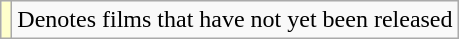<table class="wikitable">
<tr>
<td style="background:#ffc;"></td>
<td>Denotes films that have not yet been released</td>
</tr>
</table>
